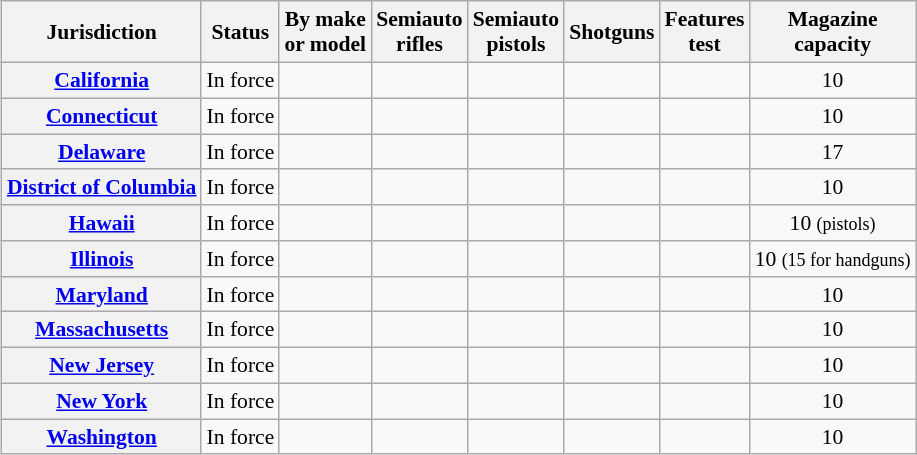<table class="wikitable plainrowheaders" style="float:right;clear:right;margin-left:1em;text-align:center;font-size:90%;">
<tr>
<th scope="col">Jurisdiction</th>
<th scope="col">Status</th>
<th scope="col">By make<br>or model</th>
<th scope="col">Semiauto<br>rifles</th>
<th scope="col">Semiauto<br>pistols</th>
<th scope="col">Shotguns</th>
<th scope="col">Features<br>test</th>
<th scope="col">Magazine<br>capacity</th>
</tr>
<tr>
<th scope="row"><a href='#'>California</a></th>
<td>In force</td>
<td></td>
<td></td>
<td></td>
<td></td>
<td></td>
<td>10</td>
</tr>
<tr>
<th scope="row"><a href='#'>Connecticut</a></th>
<td>In force</td>
<td></td>
<td></td>
<td></td>
<td></td>
<td></td>
<td>10</td>
</tr>
<tr>
<th scope="row"><a href='#'>Delaware</a></th>
<td>In force</td>
<td></td>
<td></td>
<td></td>
<td></td>
<td></td>
<td>17</td>
</tr>
<tr>
<th scope="row"><a href='#'>District of Columbia</a></th>
<td>In force</td>
<td></td>
<td></td>
<td></td>
<td></td>
<td></td>
<td>10</td>
</tr>
<tr>
<th scope="row"><a href='#'>Hawaii</a></th>
<td>In force</td>
<td></td>
<td></td>
<td></td>
<td></td>
<td></td>
<td>10 <small>(pistols)</small></td>
</tr>
<tr>
<th scope="row"><a href='#'>Illinois</a></th>
<td>In force</td>
<td></td>
<td></td>
<td></td>
<td></td>
<td></td>
<td>10 <small>(15 for handguns)</small></td>
</tr>
<tr>
<th scope="row"><a href='#'>Maryland</a></th>
<td>In force</td>
<td></td>
<td></td>
<td></td>
<td></td>
<td></td>
<td>10</td>
</tr>
<tr>
<th scope="row"><a href='#'>Massachusetts</a></th>
<td>In force</td>
<td></td>
<td></td>
<td></td>
<td></td>
<td></td>
<td>10</td>
</tr>
<tr>
<th scope="row"><a href='#'>New Jersey</a></th>
<td>In force</td>
<td></td>
<td></td>
<td></td>
<td></td>
<td></td>
<td>10</td>
</tr>
<tr>
<th scope="row"><a href='#'>New York</a></th>
<td>In force</td>
<td></td>
<td></td>
<td></td>
<td></td>
<td></td>
<td>10</td>
</tr>
<tr>
<th scope="row"><a href='#'>Washington</a></th>
<td>In force</td>
<td></td>
<td></td>
<td></td>
<td></td>
<td></td>
<td>10</td>
</tr>
</table>
